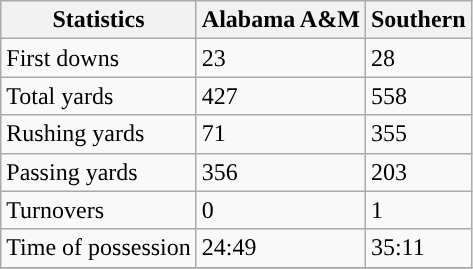<table class="wikitable">
<tr>
<th>Statistics</th>
<th>Alabama A&M</th>
<th>Southern</th>
</tr>
<tr>
<td>First downs</td>
<td>23</td>
<td>28</td>
</tr>
<tr>
<td>Total yards</td>
<td>427</td>
<td>558</td>
</tr>
<tr>
<td>Rushing yards</td>
<td>71</td>
<td>355</td>
</tr>
<tr>
<td>Passing yards</td>
<td>356</td>
<td>203</td>
</tr>
<tr>
<td>Turnovers</td>
<td>0</td>
<td>1</td>
</tr>
<tr>
<td>Time of possession</td>
<td>24:49</td>
<td>35:11</td>
</tr>
<tr>
</tr>
</table>
